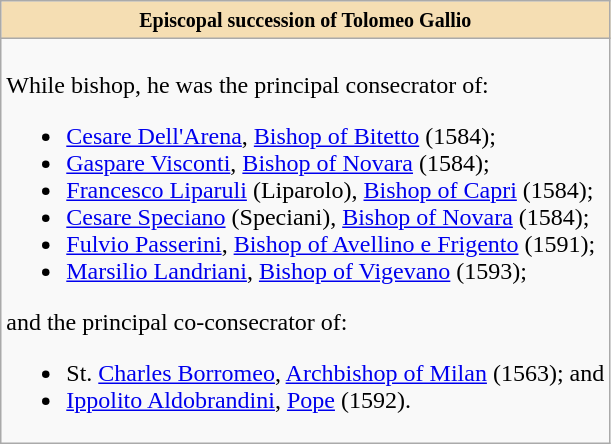<table role="presentation" class="wikitable mw-collapsible mw-collapsed"|>
<tr>
<th style="background:#F5DEB3"><small>Episcopal succession of Tolomeo Gallio</small></th>
</tr>
<tr>
<td><br>While bishop, he was the principal consecrator of:<ul><li><a href='#'>Cesare Dell'Arena</a>, <a href='#'>Bishop of Bitetto</a> (1584);</li><li><a href='#'>Gaspare Visconti</a>, <a href='#'>Bishop of Novara</a> (1584);</li><li><a href='#'>Francesco Liparuli</a> (Liparolo), <a href='#'>Bishop of Capri</a> (1584);</li><li><a href='#'>Cesare Speciano</a> (Speciani), <a href='#'>Bishop of Novara</a> (1584);</li><li><a href='#'>Fulvio Passerini</a>, <a href='#'>Bishop of Avellino e Frigento</a> (1591);</li><li><a href='#'>Marsilio Landriani</a>, <a href='#'>Bishop of Vigevano</a> (1593);</li></ul>and the principal co-consecrator of:<ul><li>St. <a href='#'>Charles Borromeo</a>, <a href='#'>Archbishop of Milan</a> (1563); and</li><li><a href='#'>Ippolito Aldobrandini</a>, <a href='#'>Pope</a> (1592).</li></ul></td>
</tr>
</table>
